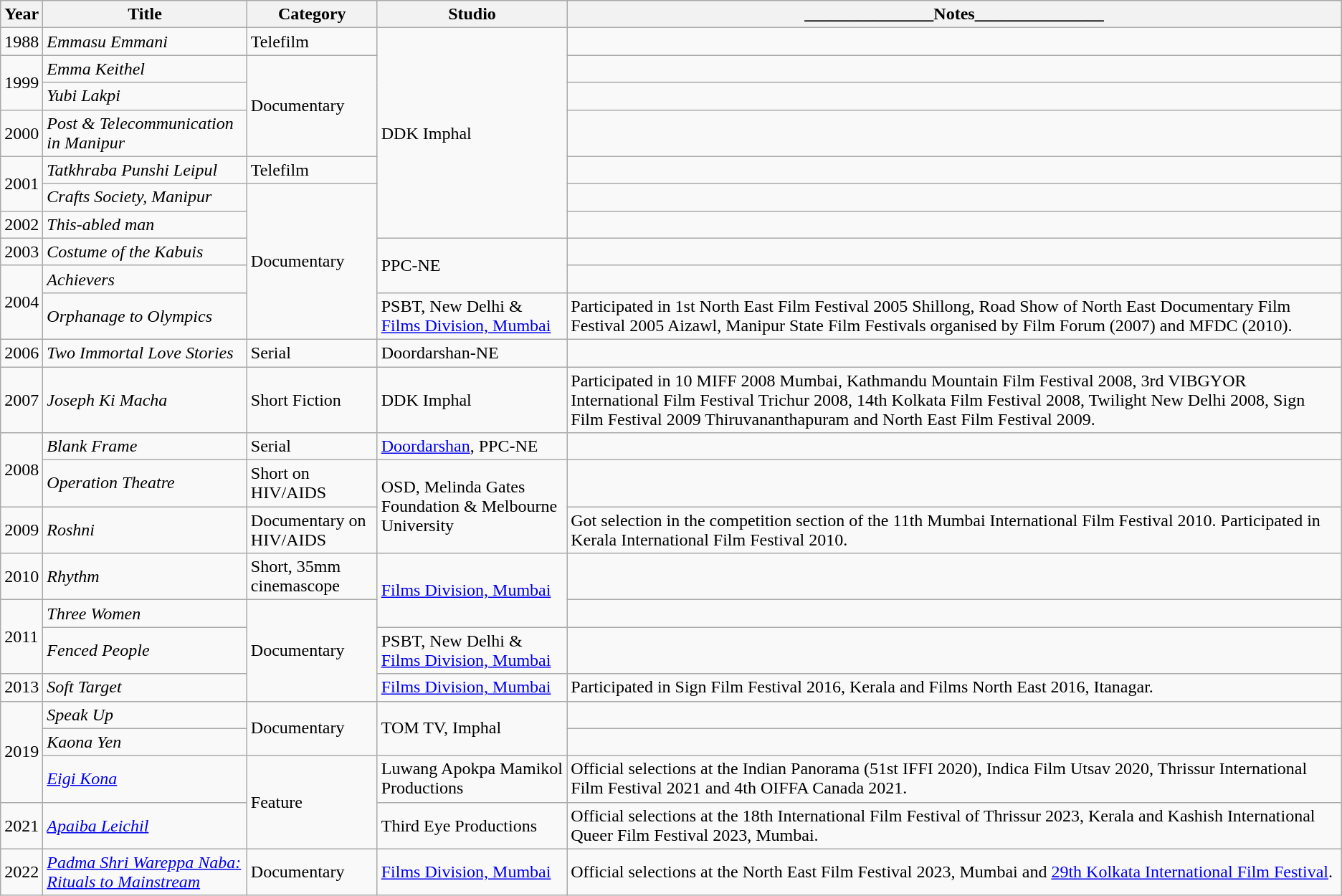<table class="wikitable sortable">
<tr>
<th>Year</th>
<th>Title</th>
<th>Category</th>
<th>Studio</th>
<th>_______________Notes_______________</th>
</tr>
<tr>
<td>1988</td>
<td><em>Emmasu Emmani</em></td>
<td>Telefilm</td>
<td rowspan="7">DDK Imphal</td>
<td></td>
</tr>
<tr>
<td rowspan="2">1999</td>
<td><em>Emma Keithel</em></td>
<td rowspan="3">Documentary</td>
<td></td>
</tr>
<tr>
<td><em>Yubi Lakpi</em></td>
<td></td>
</tr>
<tr>
<td>2000</td>
<td><em>Post & Telecommunication in Manipur</em></td>
<td></td>
</tr>
<tr>
<td rowspan="2">2001</td>
<td><em>Tatkhraba Punshi Leipul</em></td>
<td>Telefilm</td>
<td></td>
</tr>
<tr>
<td><em>Crafts Society, Manipur</em></td>
<td rowspan="5">Documentary</td>
<td></td>
</tr>
<tr>
<td>2002</td>
<td><em>This-abled man</em></td>
<td></td>
</tr>
<tr>
<td>2003</td>
<td><em>Costume of the Kabuis</em></td>
<td rowspan="2">PPC-NE</td>
<td></td>
</tr>
<tr>
<td rowspan="2">2004</td>
<td><em>Achievers</em></td>
<td></td>
</tr>
<tr>
<td><em>Orphanage to Olympics</em></td>
<td>PSBT, New Delhi & <a href='#'>Films Division, Mumbai</a></td>
<td>Participated in 1st North East Film Festival 2005 Shillong, Road Show of North East Documentary Film Festival 2005 Aizawl, Manipur State Film Festivals organised by Film Forum (2007) and MFDC (2010).</td>
</tr>
<tr>
<td>2006</td>
<td><em>Two Immortal Love Stories</em></td>
<td>Serial</td>
<td>Doordarshan-NE</td>
<td></td>
</tr>
<tr>
<td>2007</td>
<td><em>Joseph Ki Macha</em></td>
<td>Short Fiction</td>
<td>DDK Imphal</td>
<td>Participated in 10 MIFF 2008 Mumbai, Kathmandu Mountain Film Festival 2008, 3rd VIBGYOR International Film Festival Trichur 2008, 14th Kolkata Film Festival 2008, Twilight New Delhi 2008, Sign Film Festival 2009 Thiruvananthapuram and North East Film Festival 2009.</td>
</tr>
<tr>
<td rowspan="2">2008</td>
<td><em>Blank Frame</em></td>
<td>Serial</td>
<td><a href='#'>Doordarshan</a>, PPC-NE</td>
<td></td>
</tr>
<tr>
<td><em>Operation Theatre</em></td>
<td>Short on HIV/AIDS</td>
<td rowspan="2">OSD, Melinda Gates Foundation & Melbourne University</td>
<td></td>
</tr>
<tr>
<td>2009</td>
<td><em>Roshni</em></td>
<td>Documentary on HIV/AIDS</td>
<td>Got selection in the competition section of the 11th Mumbai International Film Festival 2010. Participated in Kerala International Film Festival 2010.</td>
</tr>
<tr>
<td>2010</td>
<td><em>Rhythm</em></td>
<td>Short, 35mm cinemascope</td>
<td rowspan="2"><a href='#'>Films Division, Mumbai</a></td>
<td></td>
</tr>
<tr>
<td rowspan="2">2011</td>
<td><em>Three Women</em></td>
<td rowspan="3">Documentary</td>
<td></td>
</tr>
<tr>
<td><em>Fenced People</em></td>
<td>PSBT, New Delhi & <a href='#'>Films Division, Mumbai</a></td>
<td></td>
</tr>
<tr>
<td>2013</td>
<td><em>Soft Target</em></td>
<td><a href='#'>Films Division, Mumbai</a></td>
<td>Participated in Sign Film Festival 2016, Kerala and Films North East 2016, Itanagar.</td>
</tr>
<tr>
<td rowspan="3">2019</td>
<td><em>Speak Up</em></td>
<td rowspan="2">Documentary</td>
<td rowspan="2">TOM TV, Imphal</td>
<td></td>
</tr>
<tr>
<td><em>Kaona Yen</em></td>
<td></td>
</tr>
<tr>
<td><em><a href='#'>Eigi Kona</a></em></td>
<td rowspan="2">Feature</td>
<td>Luwang Apokpa Mamikol Productions</td>
<td>Official selections at the Indian Panorama (51st IFFI 2020), Indica Film Utsav 2020, Thrissur International Film Festival 2021 and 4th OIFFA Canada 2021.</td>
</tr>
<tr>
<td>2021</td>
<td><em><a href='#'>Apaiba Leichil</a></em></td>
<td>Third Eye Productions</td>
<td>Official selections at the 18th International Film Festival of Thrissur 2023, Kerala and Kashish International Queer Film Festival 2023, Mumbai.</td>
</tr>
<tr>
<td>2022</td>
<td><em><a href='#'>Padma Shri Wareppa Naba: Rituals to Mainstream</a></em></td>
<td>Documentary</td>
<td><a href='#'>Films Division, Mumbai</a></td>
<td>Official selections at the North East Film Festival 2023, Mumbai and <a href='#'>29th Kolkata International Film Festival</a>.</td>
</tr>
</table>
